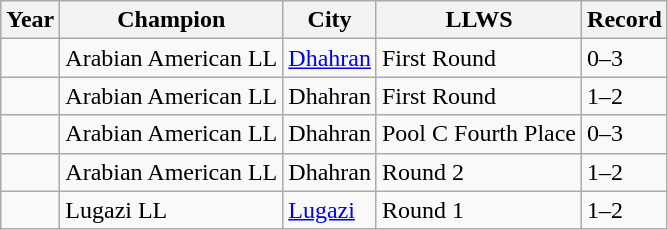<table class="wikitable">
<tr>
<th>Year</th>
<th>Champion</th>
<th>City</th>
<th>LLWS</th>
<th>Record</th>
</tr>
<tr>
<td></td>
<td>Arabian American LL</td>
<td> <a href='#'>Dhahran</a></td>
<td>First Round</td>
<td>0–3</td>
</tr>
<tr>
<td></td>
<td>Arabian American LL</td>
<td> Dhahran</td>
<td>First Round</td>
<td>1–2</td>
</tr>
<tr>
<td></td>
<td>Arabian American LL</td>
<td> Dhahran</td>
<td>Pool C Fourth Place</td>
<td>0–3</td>
</tr>
<tr>
<td></td>
<td>Arabian American LL</td>
<td> Dhahran</td>
<td>Round 2</td>
<td>1–2</td>
</tr>
<tr>
<td></td>
<td>Lugazi LL</td>
<td> <a href='#'>Lugazi</a></td>
<td>Round 1</td>
<td>1–2</td>
</tr>
</table>
